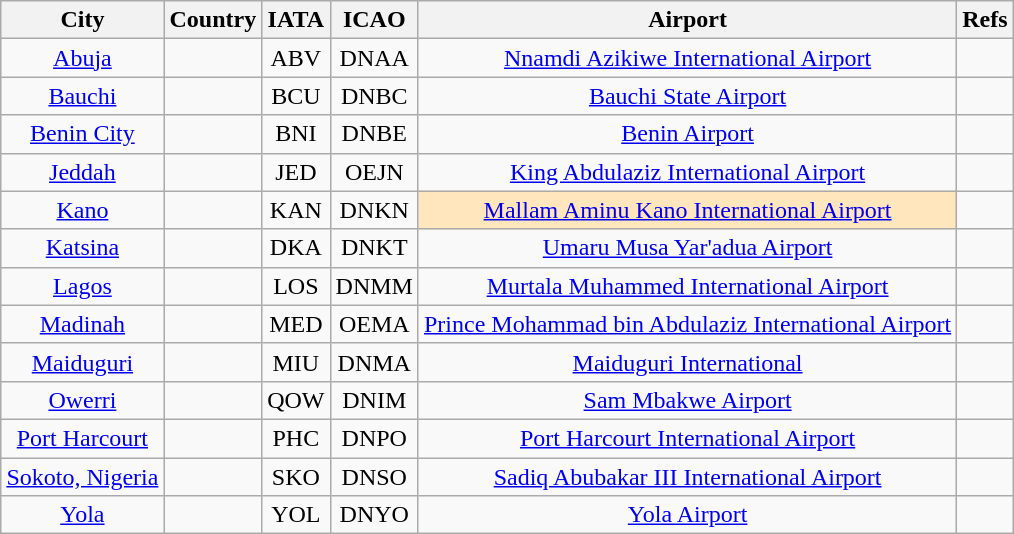<table class="wikitable sortable" style="margin:0.5em auto; text-align:center">
<tr>
<th>City</th>
<th>Country</th>
<th>IATA</th>
<th>ICAO</th>
<th>Airport</th>
<th class="unsortable">Refs</th>
</tr>
<tr>
<td><a href='#'>Abuja</a></td>
<td></td>
<td align=center>ABV</td>
<td align=center>DNAA</td>
<td><a href='#'>Nnamdi Azikiwe International Airport</a></td>
<td align=center></td>
</tr>
<tr>
<td><a href='#'>Bauchi</a></td>
<td></td>
<td align=center>BCU</td>
<td align=center>DNBC</td>
<td><a href='#'>Bauchi State Airport</a></td>
<td align=center></td>
</tr>
<tr>
<td><a href='#'>Benin City</a></td>
<td></td>
<td align=center>BNI</td>
<td align=center>DNBE</td>
<td><a href='#'>Benin Airport</a></td>
<td align=center></td>
</tr>
<tr>
<td><a href='#'>Jeddah</a></td>
<td></td>
<td align=center>JED</td>
<td align=center>OEJN</td>
<td><a href='#'>King Abdulaziz International Airport</a></td>
<td align=center></td>
</tr>
<tr>
<td><a href='#'>Kano</a></td>
<td></td>
<td align=center>KAN</td>
<td align=center>DNKN</td>
<td style="background-color: #FFE6BD"><a href='#'>Mallam Aminu Kano International Airport</a></td>
<td align=center></td>
</tr>
<tr>
<td><a href='#'>Katsina</a></td>
<td></td>
<td align=center>DKA</td>
<td align=center>DNKT</td>
<td><a href='#'>Umaru Musa Yar'adua Airport</a></td>
<td align=center></td>
</tr>
<tr>
<td><a href='#'>Lagos</a></td>
<td></td>
<td align=center>LOS</td>
<td align=center>DNMM</td>
<td><a href='#'>Murtala Muhammed International Airport</a></td>
<td align=center></td>
</tr>
<tr>
<td><a href='#'>Madinah</a></td>
<td></td>
<td align=center>MED</td>
<td align=center>OEMA</td>
<td><a href='#'>Prince Mohammad bin Abdulaziz International Airport</a></td>
<td align=center></td>
</tr>
<tr>
<td><a href='#'>Maiduguri</a></td>
<td></td>
<td align=center>MIU</td>
<td align=center>DNMA</td>
<td><a href='#'>Maiduguri International</a></td>
<td align=center></td>
</tr>
<tr>
<td><a href='#'>Owerri</a></td>
<td></td>
<td align=center>QOW</td>
<td align=center>DNIM</td>
<td><a href='#'>Sam Mbakwe Airport</a></td>
<td align=center></td>
</tr>
<tr>
<td><a href='#'>Port Harcourt</a></td>
<td></td>
<td align=center>PHC</td>
<td align=center>DNPO</td>
<td><a href='#'>Port Harcourt International Airport</a></td>
<td align=center></td>
</tr>
<tr>
<td><a href='#'>Sokoto, Nigeria</a></td>
<td></td>
<td align=center>SKO</td>
<td align=center>DNSO</td>
<td><a href='#'>Sadiq Abubakar III International Airport</a></td>
<td align=center></td>
</tr>
<tr>
<td><a href='#'>Yola</a></td>
<td></td>
<td align=center>YOL</td>
<td align=center>DNYO</td>
<td><a href='#'>Yola Airport</a></td>
<td align=center></td>
</tr>
</table>
